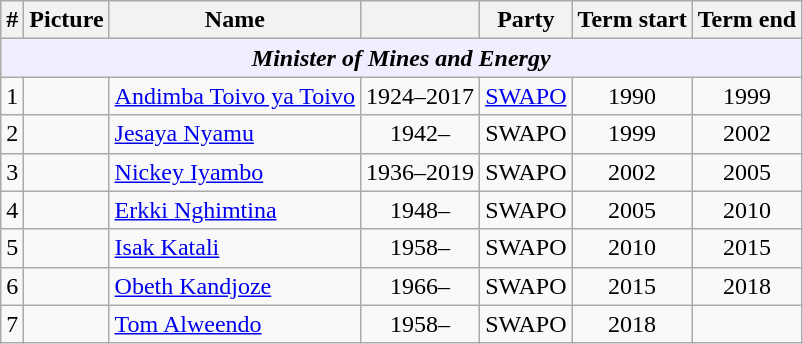<table class="wikitable" style="text-align:center;">
<tr>
<th>#</th>
<th>Picture</th>
<th>Name</th>
<th></th>
<th>Party</th>
<th>Term start</th>
<th>Term end</th>
</tr>
<tr>
<th style="background:#EEEEFF" align="center" colspan="7"><em>Minister of Mines and Energy</em></th>
</tr>
<tr>
<td>1</td>
<td></td>
<td style="text-align:left;"><a href='#'>Andimba Toivo ya Toivo</a></td>
<td>1924–2017</td>
<td><a href='#'>SWAPO</a></td>
<td>1990</td>
<td>1999</td>
</tr>
<tr>
<td>2</td>
<td></td>
<td style="text-align:left;"><a href='#'>Jesaya Nyamu</a></td>
<td>1942–</td>
<td>SWAPO</td>
<td>1999</td>
<td>2002</td>
</tr>
<tr>
<td>3</td>
<td></td>
<td style="text-align:left;"><a href='#'>Nickey Iyambo</a></td>
<td>1936–2019</td>
<td>SWAPO</td>
<td>2002</td>
<td>2005</td>
</tr>
<tr>
<td>4</td>
<td></td>
<td style="text-align:left;"><a href='#'>Erkki Nghimtina</a></td>
<td>1948–</td>
<td>SWAPO</td>
<td>2005</td>
<td>2010</td>
</tr>
<tr>
<td>5</td>
<td></td>
<td style="text-align:left;"><a href='#'>Isak Katali</a></td>
<td>1958–</td>
<td>SWAPO</td>
<td>2010</td>
<td>2015</td>
</tr>
<tr>
<td>6</td>
<td></td>
<td style="text-align:left;"><a href='#'>Obeth Kandjoze</a></td>
<td>1966–</td>
<td>SWAPO</td>
<td>2015</td>
<td>2018</td>
</tr>
<tr>
<td>7</td>
<td></td>
<td style="text-align:left;"><a href='#'>Tom Alweendo</a></td>
<td>1958–</td>
<td>SWAPO</td>
<td>2018</td>
<td></td>
</tr>
</table>
